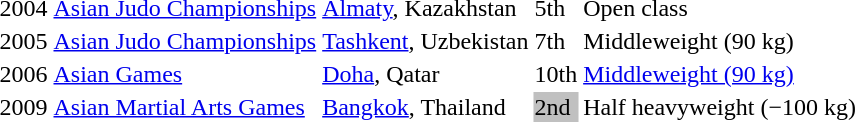<table>
<tr>
<td>2004</td>
<td><a href='#'>Asian Judo Championships</a></td>
<td><a href='#'>Almaty</a>, Kazakhstan</td>
<td>5th</td>
<td>Open class</td>
<td></td>
</tr>
<tr>
<td>2005</td>
<td><a href='#'>Asian Judo Championships</a></td>
<td><a href='#'>Tashkent</a>, Uzbekistan</td>
<td>7th</td>
<td>Middleweight (90 kg)</td>
<td></td>
</tr>
<tr>
<td>2006</td>
<td><a href='#'>Asian Games</a></td>
<td><a href='#'>Doha</a>, Qatar</td>
<td>10th</td>
<td><a href='#'>Middleweight (90 kg)</a></td>
<td></td>
</tr>
<tr>
<td>2009</td>
<td><a href='#'>Asian Martial Arts Games</a></td>
<td><a href='#'>Bangkok</a>, Thailand</td>
<td bgcolor=silver>2nd</td>
<td>Half heavyweight (−100 kg)</td>
<td></td>
</tr>
</table>
